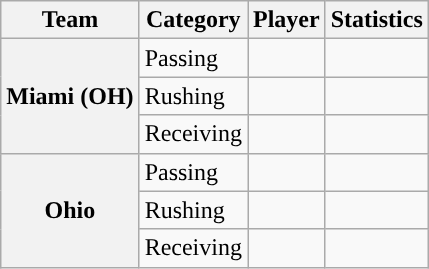<table class="wikitable" style="float:right">
<tr>
<th>Team</th>
<th>Category</th>
<th>Player</th>
<th>Statistics</th>
</tr>
<tr>
<th rowspan=3>Miami (OH)</th>
<td>Passing</td>
<td></td>
<td></td>
</tr>
<tr>
<td>Rushing</td>
<td></td>
<td></td>
</tr>
<tr>
<td>Receiving</td>
<td></td>
<td></td>
</tr>
<tr>
<th rowspan=3>Ohio</th>
<td>Passing</td>
<td></td>
<td></td>
</tr>
<tr>
<td>Rushing</td>
<td></td>
<td></td>
</tr>
<tr>
<td>Receiving</td>
<td></td>
<td></td>
</tr>
</table>
